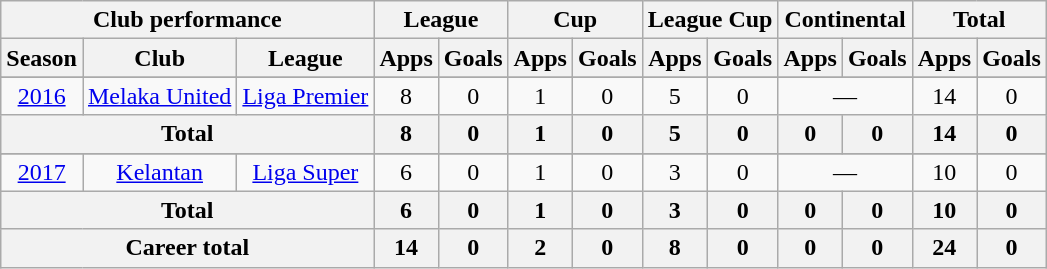<table class="wikitable" style="text-align:center">
<tr>
<th colspan=3>Club performance</th>
<th colspan=2>League</th>
<th colspan=2>Cup</th>
<th colspan=2>League Cup</th>
<th colspan=2>Continental</th>
<th colspan=2>Total</th>
</tr>
<tr>
<th>Season</th>
<th>Club</th>
<th>League</th>
<th>Apps</th>
<th>Goals</th>
<th>Apps</th>
<th>Goals</th>
<th>Apps</th>
<th>Goals</th>
<th>Apps</th>
<th>Goals</th>
<th>Apps</th>
<th>Goals</th>
</tr>
<tr>
</tr>
<tr>
<td><a href='#'>2016</a></td>
<td rowspan="1"><a href='#'>Melaka United</a></td>
<td rowspan="1"><a href='#'>Liga Premier</a></td>
<td>8</td>
<td>0</td>
<td>1</td>
<td>0</td>
<td>5</td>
<td>0</td>
<td colspan="2">—</td>
<td>14</td>
<td>0</td>
</tr>
<tr>
<th colspan=3>Total</th>
<th>8</th>
<th>0</th>
<th>1</th>
<th>0</th>
<th>5</th>
<th>0</th>
<th>0</th>
<th>0</th>
<th>14</th>
<th>0</th>
</tr>
<tr>
</tr>
<tr>
<td><a href='#'>2017</a></td>
<td rowspan="1"><a href='#'>Kelantan</a></td>
<td rowspan="1"><a href='#'>Liga Super</a></td>
<td>6</td>
<td>0</td>
<td>1</td>
<td>0</td>
<td>3</td>
<td>0</td>
<td colspan="2">—</td>
<td>10</td>
<td>0</td>
</tr>
<tr>
<th colspan=3>Total</th>
<th>6</th>
<th>0</th>
<th>1</th>
<th>0</th>
<th>3</th>
<th>0</th>
<th>0</th>
<th>0</th>
<th>10</th>
<th>0</th>
</tr>
<tr>
<th colspan=3>Career total</th>
<th>14</th>
<th>0</th>
<th>2</th>
<th>0</th>
<th>8</th>
<th>0</th>
<th>0</th>
<th>0</th>
<th>24</th>
<th>0</th>
</tr>
</table>
